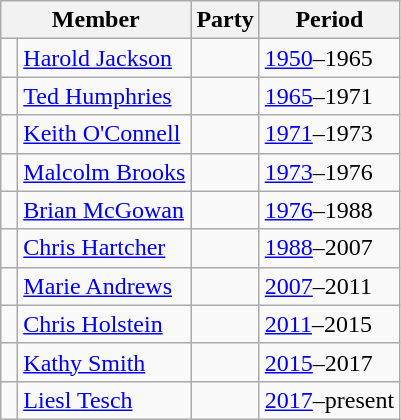<table class="wikitable">
<tr>
<th colspan="2">Member</th>
<th>Party</th>
<th>Period</th>
</tr>
<tr>
<td> </td>
<td><a href='#'>Harold Jackson</a></td>
<td></td>
<td><a href='#'>1950</a>–1965</td>
</tr>
<tr>
<td> </td>
<td><a href='#'>Ted Humphries</a></td>
<td></td>
<td><a href='#'>1965</a>–1971</td>
</tr>
<tr>
<td> </td>
<td><a href='#'>Keith O'Connell</a></td>
<td></td>
<td><a href='#'>1971</a>–1973</td>
</tr>
<tr>
<td> </td>
<td><a href='#'>Malcolm Brooks</a></td>
<td></td>
<td><a href='#'>1973</a>–1976</td>
</tr>
<tr>
<td> </td>
<td><a href='#'>Brian McGowan</a></td>
<td></td>
<td><a href='#'>1976</a>–1988</td>
</tr>
<tr>
<td> </td>
<td><a href='#'>Chris Hartcher</a></td>
<td></td>
<td><a href='#'>1988</a>–2007</td>
</tr>
<tr>
<td> </td>
<td><a href='#'>Marie Andrews</a></td>
<td></td>
<td><a href='#'>2007</a>–2011</td>
</tr>
<tr>
<td> </td>
<td><a href='#'>Chris Holstein</a></td>
<td></td>
<td><a href='#'>2011</a>–2015</td>
</tr>
<tr>
<td> </td>
<td><a href='#'>Kathy Smith</a></td>
<td></td>
<td><a href='#'>2015</a>–2017</td>
</tr>
<tr>
<td> </td>
<td><a href='#'>Liesl Tesch</a></td>
<td></td>
<td><a href='#'>2017</a>–present</td>
</tr>
</table>
